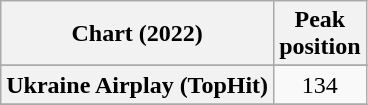<table class="wikitable sortable plainrowheaders" style="text-align:center">
<tr>
<th scope="col">Chart (2022)</th>
<th scope="col">Peak<br>position</th>
</tr>
<tr>
</tr>
<tr>
<th scope="row">Ukraine Airplay (TopHit)</th>
<td>134</td>
</tr>
<tr>
</tr>
</table>
